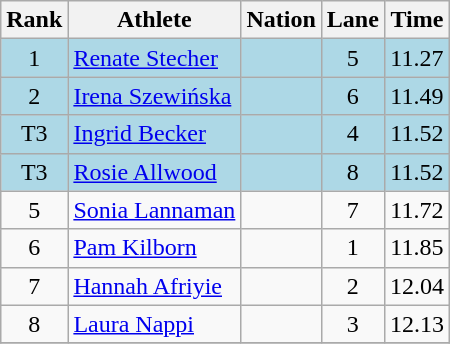<table class="wikitable sortable" style="text-align:center">
<tr>
<th>Rank</th>
<th>Athlete</th>
<th>Nation</th>
<th>Lane</th>
<th>Time</th>
</tr>
<tr bgcolor=lightblue>
<td>1</td>
<td align=left><a href='#'>Renate Stecher</a></td>
<td align=left></td>
<td>5</td>
<td>11.27</td>
</tr>
<tr bgcolor=lightblue>
<td>2</td>
<td align=left><a href='#'>Irena Szewińska</a></td>
<td align=left></td>
<td>6</td>
<td>11.49</td>
</tr>
<tr bgcolor=lightblue>
<td>T3</td>
<td align=left><a href='#'>Ingrid Becker</a></td>
<td align=left></td>
<td>4</td>
<td>11.52</td>
</tr>
<tr bgcolor=lightblue>
<td>T3</td>
<td align=left><a href='#'>Rosie Allwood</a></td>
<td align=left></td>
<td>8</td>
<td>11.52</td>
</tr>
<tr>
<td>5</td>
<td align=left><a href='#'>Sonia Lannaman</a></td>
<td align=left></td>
<td>7</td>
<td>11.72</td>
</tr>
<tr>
<td>6</td>
<td align=left><a href='#'>Pam Kilborn</a></td>
<td align=left></td>
<td>1</td>
<td>11.85</td>
</tr>
<tr>
<td>7</td>
<td align=left><a href='#'>Hannah Afriyie</a></td>
<td align=left></td>
<td>2</td>
<td>12.04</td>
</tr>
<tr>
<td>8</td>
<td align=left><a href='#'>Laura Nappi</a></td>
<td align=left></td>
<td>3</td>
<td>12.13</td>
</tr>
<tr>
</tr>
</table>
